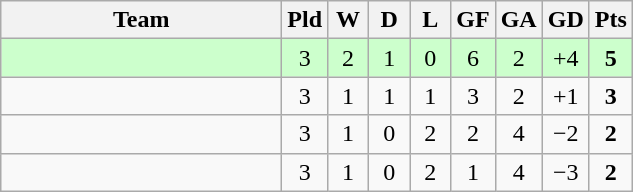<table class="wikitable" style="text-align:center;">
<tr>
<th width=180>Team</th>
<th width=20>Pld</th>
<th width=20>W</th>
<th width=20>D</th>
<th width=20>L</th>
<th width=20>GF</th>
<th width=20>GA</th>
<th width=20>GD</th>
<th width=20>Pts</th>
</tr>
<tr bgcolor="ccffcc">
<td align="left"></td>
<td>3</td>
<td>2</td>
<td>1</td>
<td>0</td>
<td>6</td>
<td>2</td>
<td>+4</td>
<td><strong>5</strong></td>
</tr>
<tr>
<td align="left"></td>
<td>3</td>
<td>1</td>
<td>1</td>
<td>1</td>
<td>3</td>
<td>2</td>
<td>+1</td>
<td><strong>3</strong></td>
</tr>
<tr>
<td align="left"></td>
<td>3</td>
<td>1</td>
<td>0</td>
<td>2</td>
<td>2</td>
<td>4</td>
<td>−2</td>
<td><strong>2</strong></td>
</tr>
<tr>
<td align="left"></td>
<td>3</td>
<td>1</td>
<td>0</td>
<td>2</td>
<td>1</td>
<td>4</td>
<td>−3</td>
<td><strong>2</strong></td>
</tr>
</table>
